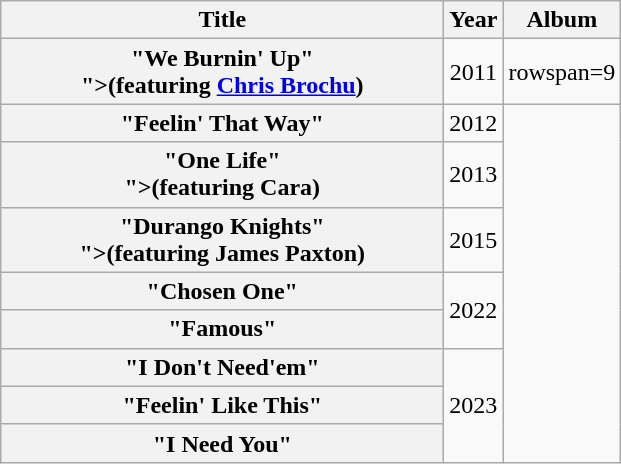<table class="wikitable plainrowheaders" style="text-align:center;" border="1">
<tr>
<th scope="col" style="width:18em;">Title</th>
<th scope="col">Year</th>
<th scope="col">Album</th>
</tr>
<tr>
<th scope="row">"We Burnin' Up"<br><span>">(featuring <a href='#'>Chris Brochu</a>)</span></th>
<td>2011</td>
<td>rowspan=9 </td>
</tr>
<tr>
<th scope="row">"Feelin' That Way"</th>
<td>2012</td>
</tr>
<tr>
<th scope="row">"One Life"<br><span>">(featuring Cara)</span></th>
<td>2013</td>
</tr>
<tr>
<th scope="row">"Durango Knights"<br><span>">(featuring James Paxton)</span></th>
<td>2015</td>
</tr>
<tr>
<th scope="row">"Chosen One"</th>
<td rowspan="2">2022</td>
</tr>
<tr>
<th scope="row">"Famous"</th>
</tr>
<tr>
<th scope="row">"I Don't Need'em"</th>
<td rowspan="3">2023</td>
</tr>
<tr>
<th scope="row">"Feelin' Like This"</th>
</tr>
<tr>
<th scope="row">"I Need You"</th>
</tr>
</table>
